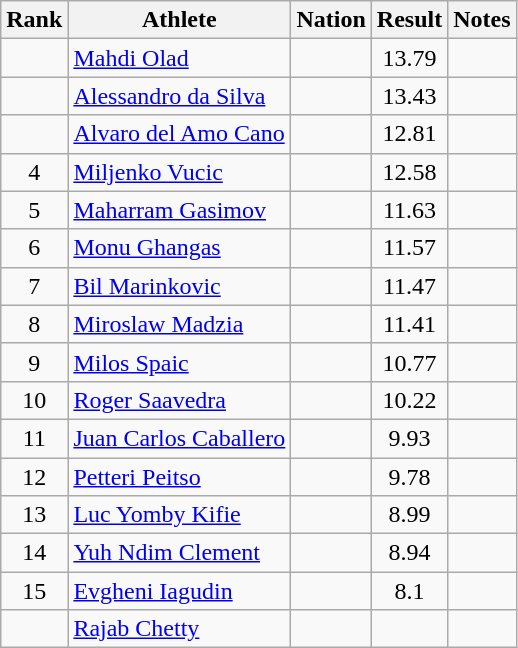<table class='wikitable'>
<tr>
<th>Rank</th>
<th>Athlete</th>
<th>Nation</th>
<th>Result</th>
<th>Notes</th>
</tr>
<tr>
<td align=center></td>
<td><a href='#'>Mahdi  Olad</a></td>
<td></td>
<td align=center>13.79</td>
<td></td>
</tr>
<tr>
<td align=center></td>
<td><a href='#'> Alessandro da Silva</a></td>
<td></td>
<td align=center>13.43</td>
<td></td>
</tr>
<tr>
<td align=center></td>
<td><a href='#'>Alvaro del Amo Cano </a></td>
<td></td>
<td align=center>12.81</td>
<td></td>
</tr>
<tr>
<td align=center>4</td>
<td><a href='#'>Miljenko Vucic</a></td>
<td></td>
<td align=center>12.58</td>
<td></td>
</tr>
<tr>
<td align=center>5</td>
<td><a href='#'>Maharram  Gasimov</a></td>
<td></td>
<td align=center>11.63</td>
<td></td>
</tr>
<tr>
<td align=center>6</td>
<td><a href='#'>Monu Ghangas</a></td>
<td></td>
<td align=center>11.57</td>
<td></td>
</tr>
<tr>
<td align=center>7</td>
<td><a href='#'>Bil Marinkovic</a></td>
<td></td>
<td align=center>11.47</td>
<td></td>
</tr>
<tr>
<td align=center>8</td>
<td><a href='#'>Miroslaw Madzia</a></td>
<td></td>
<td align=center>11.41</td>
<td></td>
</tr>
<tr>
<td align=center>9</td>
<td><a href='#'>Milos Spaic</a></td>
<td></td>
<td align=center>10.77</td>
<td></td>
</tr>
<tr>
<td align=center>10</td>
<td><a href='#'>Roger Saavedra</a></td>
<td></td>
<td align=center>10.22</td>
<td></td>
</tr>
<tr>
<td align=center>11</td>
<td><a href='#'>Juan Carlos Caballero</a></td>
<td></td>
<td align=center>9.93</td>
<td></td>
</tr>
<tr>
<td align=center>12</td>
<td><a href='#'>Petteri Peitso</a></td>
<td></td>
<td align=center>9.78</td>
<td></td>
</tr>
<tr>
<td align=center>13</td>
<td><a href='#'>Luc  Yomby Kifie</a></td>
<td></td>
<td align=center>8.99</td>
<td></td>
</tr>
<tr>
<td align=center>14</td>
<td><a href='#'>Yuh  Ndim Clement </a></td>
<td></td>
<td align=center>8.94</td>
<td></td>
</tr>
<tr>
<td align=center>15</td>
<td><a href='#'>Evgheni  Iagudin</a></td>
<td></td>
<td align=center>8.1</td>
<td></td>
</tr>
<tr>
<td align=center></td>
<td><a href='#'>Rajab Chetty</a></td>
<td></td>
<td align=center></td>
<td></td>
</tr>
</table>
